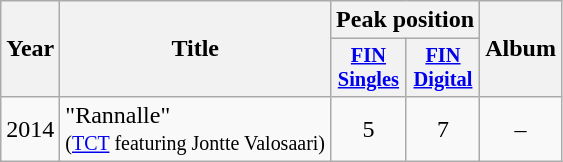<table class="wikitable">
<tr>
<th rowspan="2">Year</th>
<th rowspan="2">Title</th>
<th colspan="2">Peak position</th>
<th rowspan="2">Album</th>
</tr>
<tr>
<th style="width:40;font-size:85%"><a href='#'>FIN <br>Singles</a><br></th>
<th style="width:40;font-size:85%"><a href='#'>FIN <br>Digital</a><br></th>
</tr>
<tr>
<td align="center">2014</td>
<td align="left">"Rannalle" <br><small>(<a href='#'>TCT</a> featuring Jontte Valosaari)</small></td>
<td align="center">5</td>
<td align="center">7</td>
<td align="center" rowspan="1">–</td>
</tr>
</table>
